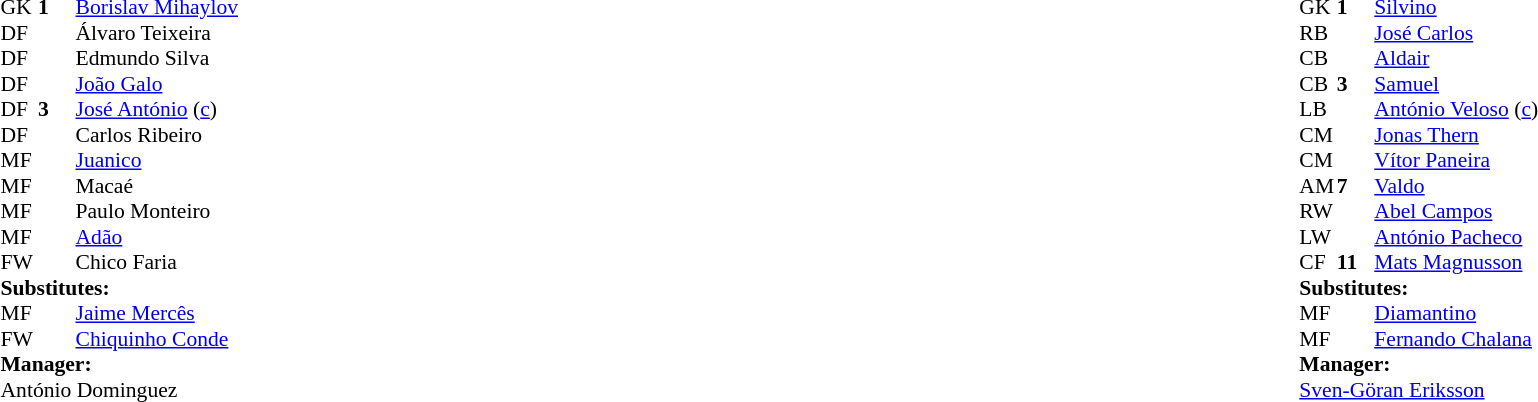<table width="100%">
<tr>
<td valign="top" width="50%"><br><table style="font-size: 90%" cellspacing="0" cellpadding="0">
<tr>
<td colspan="4"></td>
</tr>
<tr>
<th width=25></th>
<th width=25></th>
</tr>
<tr>
<td>GK</td>
<td><strong>1</strong></td>
<td> <a href='#'>Borislav Mihaylov</a></td>
</tr>
<tr>
<td>DF</td>
<td></td>
<td> Álvaro Teixeira</td>
</tr>
<tr>
<td>DF</td>
<td></td>
<td> Edmundo Silva</td>
</tr>
<tr>
<td>DF</td>
<td></td>
<td> <a href='#'>João Galo</a></td>
</tr>
<tr>
<td>DF</td>
<td><strong>3</strong></td>
<td> <a href='#'>José António</a> (<a href='#'>c</a>)</td>
</tr>
<tr>
<td>DF</td>
<td></td>
<td> Carlos Ribeiro</td>
<td></td>
<td></td>
</tr>
<tr>
<td>MF</td>
<td></td>
<td> <a href='#'>Juanico</a></td>
</tr>
<tr>
<td>MF</td>
<td></td>
<td> Macaé</td>
</tr>
<tr>
<td>MF</td>
<td></td>
<td> Paulo Monteiro</td>
<td></td>
<td></td>
</tr>
<tr>
<td>MF</td>
<td></td>
<td> <a href='#'>Adão</a></td>
</tr>
<tr>
<td>FW</td>
<td></td>
<td> Chico Faria</td>
</tr>
<tr>
<td colspan=3><strong>Substitutes:</strong></td>
</tr>
<tr>
<td>MF</td>
<td></td>
<td> <a href='#'>Jaime Mercês</a></td>
<td></td>
<td></td>
</tr>
<tr>
<td>FW</td>
<td></td>
<td> <a href='#'>Chiquinho Conde</a></td>
<td></td>
<td></td>
</tr>
<tr>
<td colspan=3><strong>Manager:</strong></td>
</tr>
<tr>
<td colspan=4> António Dominguez</td>
</tr>
</table>
</td>
<td valign="top"></td>
<td valign="top" width="50%"><br><table style="font-size: 90%" cellspacing="0" cellpadding="0" align=center>
<tr>
<td colspan="4"></td>
</tr>
<tr>
<th width=25></th>
<th width=25></th>
</tr>
<tr>
<td>GK</td>
<td><strong>1</strong></td>
<td> <a href='#'>Silvino</a></td>
</tr>
<tr>
<td>RB</td>
<td></td>
<td> <a href='#'>José Carlos</a></td>
</tr>
<tr>
<td>CB</td>
<td></td>
<td> <a href='#'>Aldair</a></td>
</tr>
<tr>
<td>CB</td>
<td><strong>3</strong></td>
<td> <a href='#'>Samuel</a></td>
</tr>
<tr>
<td>LB</td>
<td></td>
<td> <a href='#'>António Veloso</a> (<a href='#'>c</a>)</td>
</tr>
<tr>
<td>CM</td>
<td></td>
<td> <a href='#'>Jonas Thern</a></td>
</tr>
<tr>
<td>CM</td>
<td></td>
<td> <a href='#'>Vítor Paneira</a></td>
</tr>
<tr>
<td>AM</td>
<td><strong>7</strong></td>
<td> <a href='#'>Valdo</a></td>
</tr>
<tr>
<td>RW</td>
<td></td>
<td> <a href='#'>Abel Campos</a></td>
<td></td>
<td></td>
</tr>
<tr>
<td>LW</td>
<td></td>
<td> <a href='#'>António Pacheco</a></td>
<td></td>
<td></td>
</tr>
<tr>
<td>CF</td>
<td><strong>11</strong></td>
<td> <a href='#'>Mats Magnusson</a></td>
</tr>
<tr>
<td colspan=3><strong>Substitutes:</strong></td>
</tr>
<tr>
<td>MF</td>
<td></td>
<td> <a href='#'>Diamantino</a></td>
<td></td>
<td></td>
</tr>
<tr>
<td>MF</td>
<td></td>
<td> <a href='#'>Fernando Chalana</a></td>
<td></td>
<td></td>
</tr>
<tr>
<td colspan=3><strong>Manager:</strong></td>
</tr>
<tr>
<td colspan=4> <a href='#'>Sven-Göran Eriksson</a></td>
</tr>
</table>
</td>
</tr>
</table>
